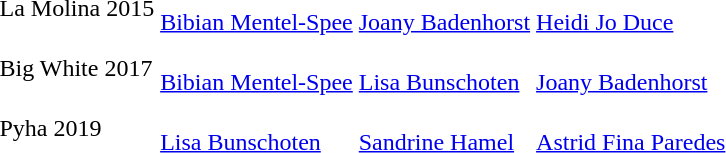<table>
<tr>
<td>La Molina 2015</td>
<td><br><a href='#'>Bibian Mentel-Spee</a></td>
<td><br><a href='#'>Joany Badenhorst</a></td>
<td><br><a href='#'>Heidi Jo Duce</a></td>
</tr>
<tr>
<td>Big White 2017</td>
<td><br><a href='#'>Bibian Mentel-Spee</a></td>
<td><br><a href='#'>Lisa Bunschoten</a></td>
<td><br><a href='#'>Joany Badenhorst</a></td>
</tr>
<tr>
<td>Pyha 2019</td>
<td><br><a href='#'>Lisa Bunschoten</a></td>
<td><br><a href='#'>Sandrine Hamel</a></td>
<td><br><a href='#'>Astrid Fina Paredes</a></td>
</tr>
</table>
